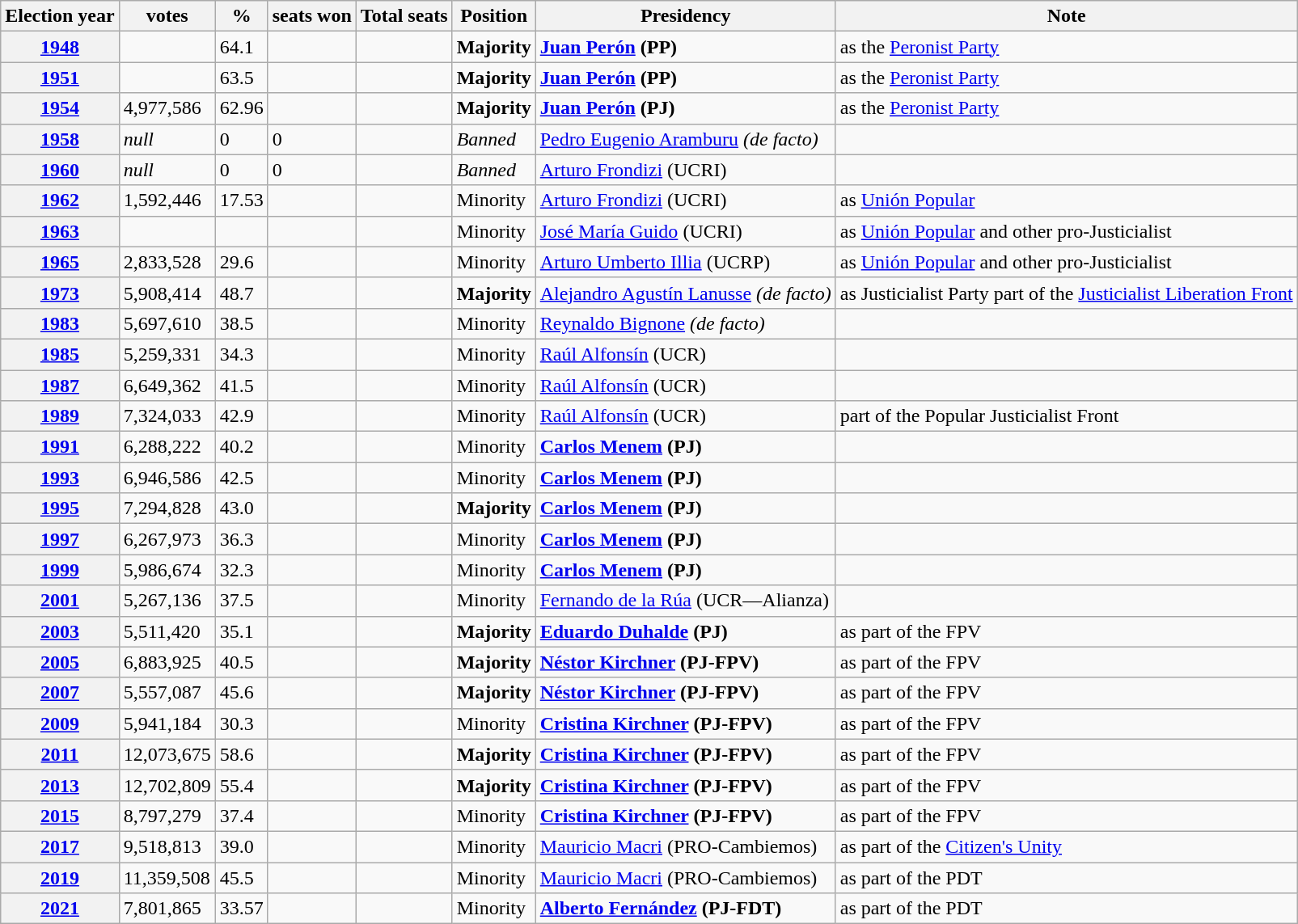<table class="wikitable">
<tr>
<th>Election year</th>
<th>votes</th>
<th>%</th>
<th>seats won</th>
<th>Total seats</th>
<th>Position</th>
<th>Presidency</th>
<th>Note</th>
</tr>
<tr>
<th><a href='#'>1948</a></th>
<td></td>
<td>64.1</td>
<td></td>
<td></td>
<td><strong>Majority</strong></td>
<td><strong><a href='#'>Juan Perón</a> (PP)</strong></td>
<td>as the <a href='#'>Peronist Party</a></td>
</tr>
<tr>
<th><a href='#'>1951</a></th>
<td></td>
<td>63.5</td>
<td></td>
<td></td>
<td><strong>Majority</strong></td>
<td><strong><a href='#'>Juan Perón</a> (PP)</strong></td>
<td>as the <a href='#'>Peronist Party</a></td>
</tr>
<tr>
<th><a href='#'>1954</a></th>
<td>4,977,586</td>
<td>62.96</td>
<td></td>
<td></td>
<td><strong>Majority</strong></td>
<td><strong><a href='#'>Juan Perón</a> (PJ)</strong></td>
<td>as the <a href='#'>Peronist Party</a></td>
</tr>
<tr>
<th><a href='#'>1958</a></th>
<td><em>null</em></td>
<td>0</td>
<td>0</td>
<td></td>
<td><em>Banned</em></td>
<td><a href='#'>Pedro Eugenio Aramburu</a> <em>(de facto)</em></td>
<td></td>
</tr>
<tr>
<th><a href='#'>1960</a></th>
<td><em>null</em></td>
<td>0</td>
<td>0</td>
<td></td>
<td><em>Banned</em></td>
<td><a href='#'>Arturo Frondizi</a> (UCRI)</td>
<td></td>
</tr>
<tr>
<th><a href='#'>1962</a></th>
<td>1,592,446</td>
<td>17.53</td>
<td></td>
<td></td>
<td>Minority</td>
<td><a href='#'>Arturo Frondizi</a> (UCRI)</td>
<td>as <a href='#'>Unión Popular</a></td>
</tr>
<tr>
<th><a href='#'>1963</a></th>
<td></td>
<td></td>
<td></td>
<td></td>
<td>Minority</td>
<td><a href='#'>José María Guido</a> (UCRI)</td>
<td>as <a href='#'>Unión Popular</a> and other pro-Justicialist</td>
</tr>
<tr>
<th><a href='#'>1965</a></th>
<td>2,833,528<br></td>
<td>29.6<br></td>
<td></td>
<td><br></td>
<td>Minority</td>
<td><a href='#'>Arturo Umberto Illia</a> (UCRP)</td>
<td>as <a href='#'>Unión Popular</a> and other pro-Justicialist</td>
</tr>
<tr>
<th><a href='#'>1973</a></th>
<td>5,908,414</td>
<td>48.7</td>
<td></td>
<td></td>
<td><strong>Majority</strong></td>
<td><a href='#'>Alejandro Agustín Lanusse</a> <em>(de facto)</em></td>
<td>as Justicialist Party part of the <a href='#'>Justicialist Liberation Front</a></td>
</tr>
<tr>
<th><a href='#'>1983</a></th>
<td>5,697,610</td>
<td>38.5</td>
<td></td>
<td></td>
<td>Minority</td>
<td><a href='#'>Reynaldo Bignone</a> <em>(de facto)</em></td>
<td></td>
</tr>
<tr>
<th><a href='#'>1985</a></th>
<td>5,259,331</td>
<td>34.3</td>
<td></td>
<td></td>
<td>Minority</td>
<td><a href='#'>Raúl Alfonsín</a> (UCR)</td>
<td></td>
</tr>
<tr>
<th><a href='#'>1987</a></th>
<td>6,649,362</td>
<td>41.5</td>
<td></td>
<td></td>
<td>Minority</td>
<td><a href='#'>Raúl Alfonsín</a> (UCR)</td>
<td></td>
</tr>
<tr>
<th><a href='#'>1989</a></th>
<td>7,324,033</td>
<td>42.9</td>
<td></td>
<td></td>
<td>Minority</td>
<td><a href='#'>Raúl Alfonsín</a> (UCR)</td>
<td>part of the Popular Justicialist Front</td>
</tr>
<tr>
<th><a href='#'>1991</a></th>
<td>6,288,222</td>
<td>40.2</td>
<td></td>
<td></td>
<td>Minority</td>
<td><strong><a href='#'>Carlos Menem</a> (PJ)</strong></td>
<td></td>
</tr>
<tr>
<th><a href='#'>1993</a></th>
<td>6,946,586</td>
<td>42.5</td>
<td></td>
<td></td>
<td>Minority</td>
<td><strong><a href='#'>Carlos Menem</a> (PJ)</strong></td>
<td></td>
</tr>
<tr>
<th><a href='#'>1995</a></th>
<td>7,294,828</td>
<td>43.0</td>
<td></td>
<td></td>
<td><strong>Majority</strong></td>
<td><strong><a href='#'>Carlos Menem</a> (PJ)</strong></td>
<td></td>
</tr>
<tr>
<th><a href='#'>1997</a></th>
<td>6,267,973</td>
<td>36.3</td>
<td></td>
<td></td>
<td>Minority</td>
<td><strong><a href='#'>Carlos Menem</a> (PJ)</strong></td>
<td></td>
</tr>
<tr>
<th><a href='#'>1999</a></th>
<td>5,986,674</td>
<td>32.3</td>
<td></td>
<td></td>
<td>Minority</td>
<td><strong><a href='#'>Carlos Menem</a> (PJ)</strong></td>
<td></td>
</tr>
<tr>
<th><a href='#'>2001</a></th>
<td>5,267,136</td>
<td>37.5</td>
<td></td>
<td></td>
<td>Minority</td>
<td><a href='#'>Fernando de la Rúa</a> (UCR—Alianza)</td>
<td></td>
</tr>
<tr>
<th><a href='#'>2003</a></th>
<td>5,511,420</td>
<td>35.1</td>
<td></td>
<td></td>
<td><strong>Majority</strong></td>
<td><strong><a href='#'>Eduardo Duhalde</a> (PJ)</strong></td>
<td>as part of the FPV</td>
</tr>
<tr>
<th><a href='#'>2005</a></th>
<td>6,883,925</td>
<td>40.5</td>
<td></td>
<td></td>
<td><strong>Majority</strong></td>
<td><strong><a href='#'>Néstor Kirchner</a> (PJ-FPV)</strong></td>
<td>as part of the FPV</td>
</tr>
<tr>
<th><a href='#'>2007</a></th>
<td>5,557,087</td>
<td>45.6</td>
<td></td>
<td></td>
<td><strong>Majority</strong></td>
<td><strong><a href='#'>Néstor Kirchner</a> (PJ-FPV)</strong></td>
<td>as part of the FPV</td>
</tr>
<tr>
<th><a href='#'>2009</a></th>
<td>5,941,184</td>
<td>30.3</td>
<td></td>
<td></td>
<td>Minority</td>
<td><strong><a href='#'>Cristina Kirchner</a> (PJ-FPV)</strong></td>
<td>as part of the FPV</td>
</tr>
<tr>
<th><a href='#'>2011</a></th>
<td>12,073,675</td>
<td>58.6</td>
<td></td>
<td></td>
<td><strong>Majority</strong></td>
<td><strong><a href='#'>Cristina Kirchner</a> (PJ-FPV)</strong></td>
<td>as part of the FPV</td>
</tr>
<tr>
<th><a href='#'>2013</a></th>
<td>12,702,809</td>
<td>55.4</td>
<td></td>
<td></td>
<td><strong>Majority</strong></td>
<td><strong><a href='#'>Cristina Kirchner</a> (PJ-FPV)</strong></td>
<td>as part of the FPV</td>
</tr>
<tr>
<th><a href='#'>2015</a></th>
<td>8,797,279</td>
<td>37.4</td>
<td></td>
<td></td>
<td>Minority</td>
<td><strong><a href='#'>Cristina Kirchner</a> (PJ-FPV)</strong></td>
<td>as part of the FPV</td>
</tr>
<tr>
<th><a href='#'>2017</a></th>
<td>9,518,813</td>
<td>39.0</td>
<td></td>
<td></td>
<td>Minority</td>
<td><a href='#'>Mauricio Macri</a> (PRO-Cambiemos)</td>
<td>as part of the <a href='#'>Citizen's Unity</a></td>
</tr>
<tr>
<th><a href='#'>2019</a></th>
<td>11,359,508</td>
<td>45.5</td>
<td></td>
<td></td>
<td>Minority</td>
<td><a href='#'>Mauricio Macri</a> (PRO-Cambiemos)</td>
<td>as part of the PDT</td>
</tr>
<tr>
<th><a href='#'>2021</a></th>
<td>7,801,865</td>
<td>33.57</td>
<td></td>
<td></td>
<td>Minority</td>
<td><strong><a href='#'>Alberto Fernández</a> (PJ-FDT)</strong></td>
<td>as part of the PDT</td>
</tr>
</table>
